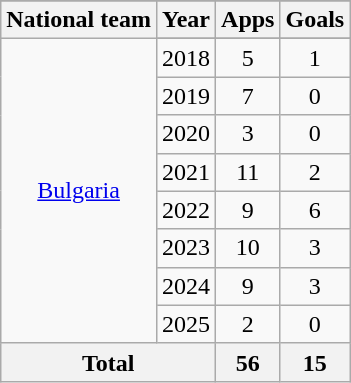<table class=wikitable style=text-align:center>
<tr>
</tr>
<tr>
<th>National team</th>
<th>Year</th>
<th>Apps</th>
<th>Goals</th>
</tr>
<tr>
<td rowspan=9><a href='#'>Bulgaria</a></td>
</tr>
<tr>
<td>2018</td>
<td>5</td>
<td>1</td>
</tr>
<tr>
<td>2019</td>
<td>7</td>
<td>0</td>
</tr>
<tr>
<td>2020</td>
<td>3</td>
<td>0</td>
</tr>
<tr>
<td>2021</td>
<td>11</td>
<td>2</td>
</tr>
<tr>
<td>2022</td>
<td>9</td>
<td>6</td>
</tr>
<tr>
<td>2023</td>
<td>10</td>
<td>3</td>
</tr>
<tr>
<td>2024</td>
<td>9</td>
<td>3</td>
</tr>
<tr>
<td>2025</td>
<td>2</td>
<td>0</td>
</tr>
<tr>
<th colspan="2">Total</th>
<th>56</th>
<th>15</th>
</tr>
</table>
